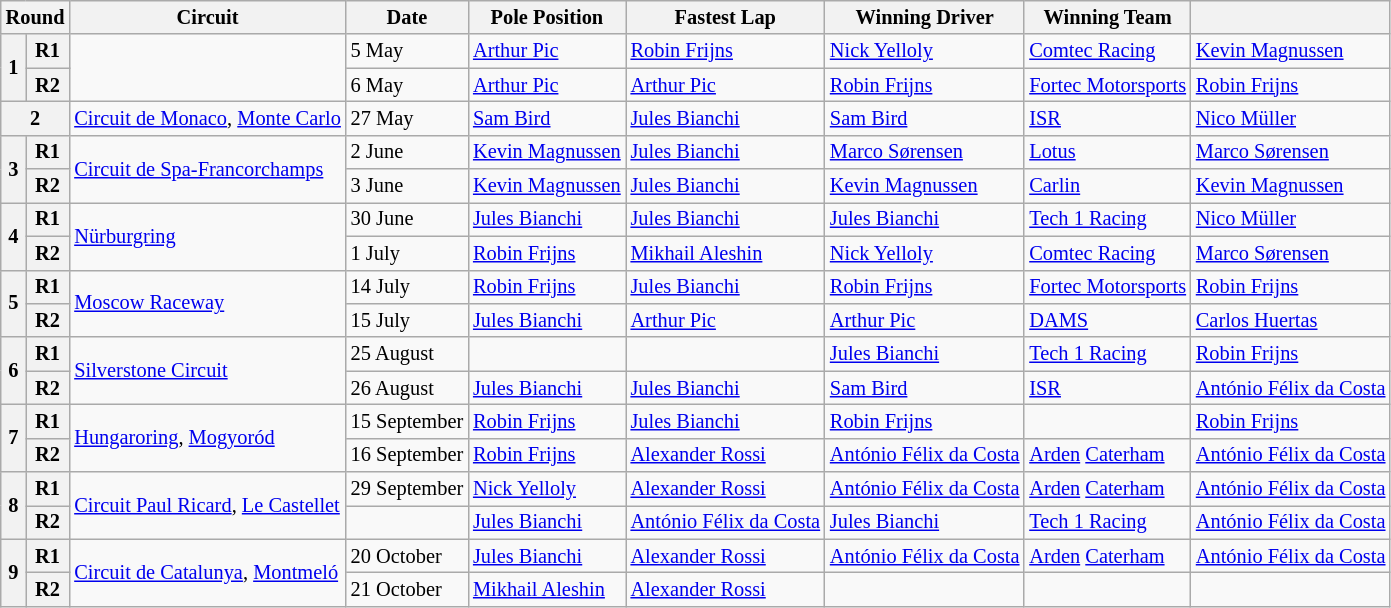<table class="wikitable" style="font-size: 85%">
<tr>
<th colspan=2>Round</th>
<th>Circuit</th>
<th>Date</th>
<th>Pole Position</th>
<th>Fastest Lap</th>
<th>Winning Driver</th>
<th>Winning Team</th>
<th></th>
</tr>
<tr>
<th rowspan=2>1</th>
<th>R1</th>
<td rowspan=2></td>
<td>5 May</td>
<td> <a href='#'>Arthur Pic</a></td>
<td> <a href='#'>Robin Frijns</a></td>
<td> <a href='#'>Nick Yelloly</a></td>
<td> <a href='#'>Comtec Racing</a></td>
<td> <a href='#'>Kevin Magnussen</a></td>
</tr>
<tr>
<th>R2</th>
<td>6 May</td>
<td> <a href='#'>Arthur Pic</a></td>
<td> <a href='#'>Arthur Pic</a></td>
<td> <a href='#'>Robin Frijns</a></td>
<td> <a href='#'>Fortec Motorsports</a></td>
<td> <a href='#'>Robin Frijns</a></td>
</tr>
<tr>
<th colspan=2>2</th>
<td> <a href='#'>Circuit de Monaco</a>, <a href='#'>Monte Carlo</a></td>
<td>27 May</td>
<td> <a href='#'>Sam Bird</a></td>
<td> <a href='#'>Jules Bianchi</a></td>
<td> <a href='#'>Sam Bird</a></td>
<td> <a href='#'>ISR</a></td>
<td> <a href='#'>Nico Müller</a></td>
</tr>
<tr>
<th rowspan=2>3</th>
<th>R1</th>
<td rowspan=2> <a href='#'>Circuit de Spa-Francorchamps</a></td>
<td>2 June</td>
<td> <a href='#'>Kevin Magnussen</a></td>
<td> <a href='#'>Jules Bianchi</a></td>
<td> <a href='#'>Marco Sørensen</a></td>
<td> <a href='#'>Lotus</a></td>
<td> <a href='#'>Marco Sørensen</a></td>
</tr>
<tr>
<th>R2</th>
<td>3 June</td>
<td> <a href='#'>Kevin Magnussen</a></td>
<td> <a href='#'>Jules Bianchi</a></td>
<td> <a href='#'>Kevin Magnussen</a></td>
<td> <a href='#'>Carlin</a></td>
<td> <a href='#'>Kevin Magnussen</a></td>
</tr>
<tr>
<th rowspan=2>4</th>
<th>R1</th>
<td rowspan=2> <a href='#'>Nürburgring</a></td>
<td>30 June</td>
<td> <a href='#'>Jules Bianchi</a></td>
<td> <a href='#'>Jules Bianchi</a></td>
<td> <a href='#'>Jules Bianchi</a></td>
<td> <a href='#'>Tech 1 Racing</a></td>
<td> <a href='#'>Nico Müller</a></td>
</tr>
<tr>
<th>R2</th>
<td>1 July</td>
<td> <a href='#'>Robin Frijns</a></td>
<td> <a href='#'>Mikhail Aleshin</a></td>
<td> <a href='#'>Nick Yelloly</a></td>
<td> <a href='#'>Comtec Racing</a></td>
<td> <a href='#'>Marco Sørensen</a></td>
</tr>
<tr>
<th rowspan=2>5</th>
<th>R1</th>
<td rowspan=2> <a href='#'>Moscow Raceway</a></td>
<td>14 July</td>
<td> <a href='#'>Robin Frijns</a></td>
<td> <a href='#'>Jules Bianchi</a></td>
<td> <a href='#'>Robin Frijns</a></td>
<td> <a href='#'>Fortec Motorsports</a></td>
<td> <a href='#'>Robin Frijns</a></td>
</tr>
<tr>
<th>R2</th>
<td>15 July</td>
<td> <a href='#'>Jules Bianchi</a></td>
<td> <a href='#'>Arthur Pic</a></td>
<td> <a href='#'>Arthur Pic</a></td>
<td> <a href='#'>DAMS</a></td>
<td> <a href='#'>Carlos Huertas</a></td>
</tr>
<tr>
<th rowspan=2>6</th>
<th>R1</th>
<td rowspan=2> <a href='#'>Silverstone Circuit</a></td>
<td>25 August</td>
<td></td>
<td></td>
<td> <a href='#'>Jules Bianchi</a></td>
<td> <a href='#'>Tech 1 Racing</a></td>
<td> <a href='#'>Robin Frijns</a></td>
</tr>
<tr>
<th>R2</th>
<td>26 August</td>
<td> <a href='#'>Jules Bianchi</a></td>
<td> <a href='#'>Jules Bianchi</a></td>
<td> <a href='#'>Sam Bird</a></td>
<td> <a href='#'>ISR</a></td>
<td> <a href='#'>António Félix da Costa</a></td>
</tr>
<tr>
<th rowspan=2>7</th>
<th>R1</th>
<td rowspan=2> <a href='#'>Hungaroring</a>, <a href='#'>Mogyoród</a></td>
<td>15 September</td>
<td> <a href='#'>Robin Frijns</a></td>
<td> <a href='#'>Jules Bianchi</a></td>
<td> <a href='#'>Robin Frijns</a></td>
<td></td>
<td> <a href='#'>Robin Frijns</a></td>
</tr>
<tr>
<th>R2</th>
<td>16 September</td>
<td> <a href='#'>Robin Frijns</a></td>
<td> <a href='#'>Alexander Rossi</a></td>
<td> <a href='#'>António Félix da Costa</a></td>
<td> <a href='#'>Arden</a> <a href='#'>Caterham</a></td>
<td> <a href='#'>António Félix da Costa</a></td>
</tr>
<tr>
<th rowspan=2>8</th>
<th>R1</th>
<td rowspan=2> <a href='#'>Circuit Paul Ricard</a>, <a href='#'>Le Castellet</a></td>
<td>29 September</td>
<td> <a href='#'>Nick Yelloly</a></td>
<td> <a href='#'>Alexander Rossi</a></td>
<td> <a href='#'>António Félix da Costa</a></td>
<td> <a href='#'>Arden</a> <a href='#'>Caterham</a></td>
<td> <a href='#'>António Félix da Costa</a></td>
</tr>
<tr>
<th>R2</th>
<td></td>
<td> <a href='#'>Jules Bianchi</a></td>
<td> <a href='#'>António Félix da Costa</a></td>
<td> <a href='#'>Jules Bianchi</a></td>
<td> <a href='#'>Tech 1 Racing</a></td>
<td> <a href='#'>António Félix da Costa</a></td>
</tr>
<tr>
<th rowspan=2>9</th>
<th>R1</th>
<td rowspan=2> <a href='#'>Circuit de Catalunya</a>, <a href='#'>Montmeló</a></td>
<td>20 October</td>
<td> <a href='#'>Jules Bianchi</a></td>
<td> <a href='#'>Alexander Rossi</a></td>
<td> <a href='#'>António Félix da Costa</a></td>
<td> <a href='#'>Arden</a> <a href='#'>Caterham</a></td>
<td> <a href='#'>António Félix da Costa</a></td>
</tr>
<tr>
<th>R2</th>
<td>21 October</td>
<td> <a href='#'>Mikhail Aleshin</a></td>
<td> <a href='#'>Alexander Rossi</a></td>
<td></td>
<td></td>
<td></td>
</tr>
</table>
